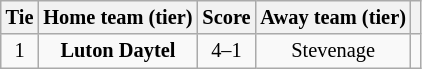<table class="wikitable" style="text-align:center; font-size:85%">
<tr>
<th>Tie</th>
<th>Home team (tier)</th>
<th>Score</th>
<th>Away team (tier)</th>
<th></th>
</tr>
<tr>
<td align="center">1</td>
<td><strong>Luton Daytel</strong></td>
<td align="center">4–1</td>
<td>Stevenage</td>
<td></td>
</tr>
</table>
